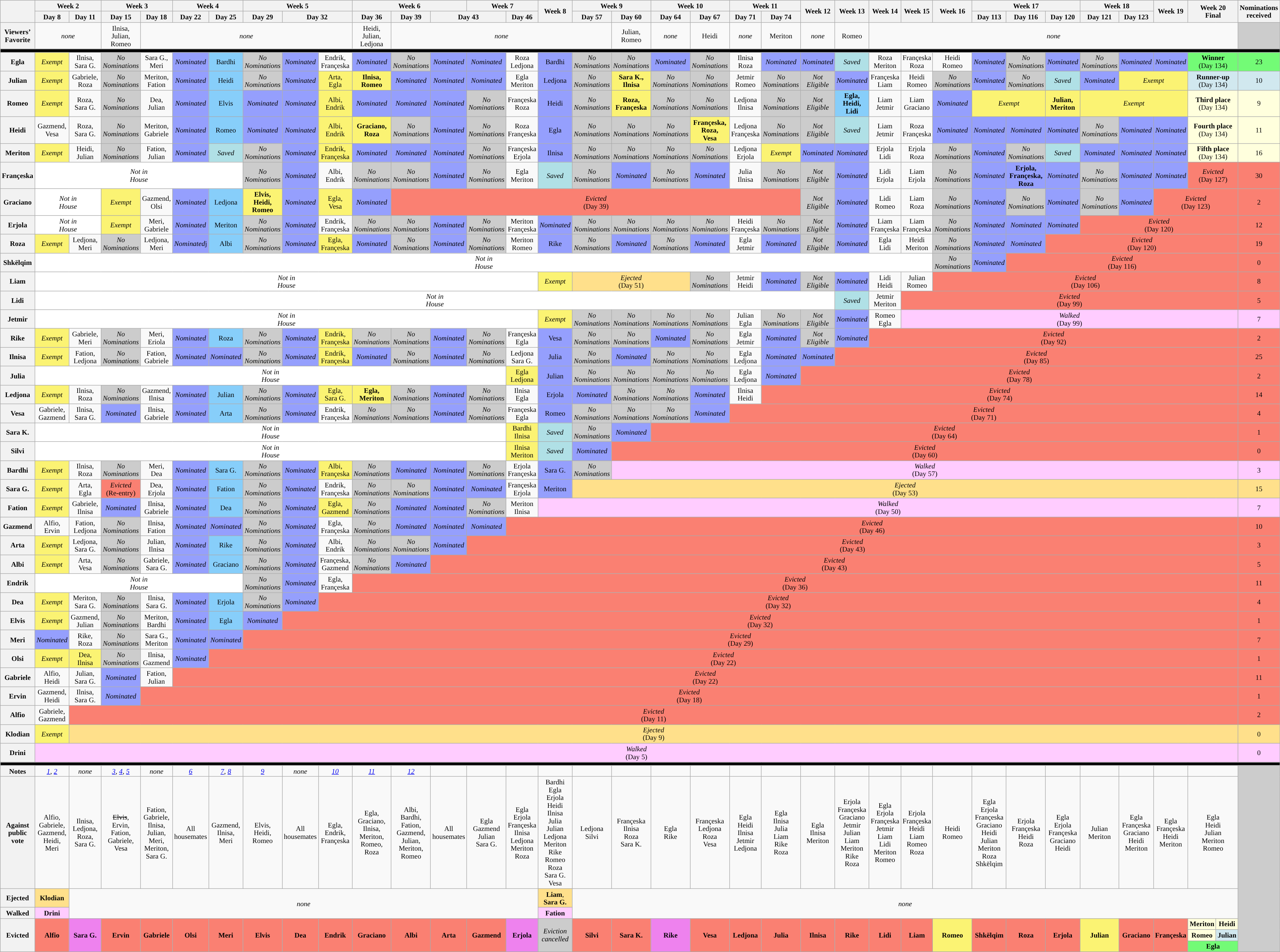<table class="wikitable nowrap" style="text-align:center; font-size:85%; line-height:15px; width:100%">
<tr>
<th style="width:5%" rowspan="2"></th>
<th style="width:10%" colspan="2">Week 2</th>
<th style="width:10%" colspan="2">Week 3</th>
<th style="width:10%" colspan="2">Week 4</th>
<th style="width:15%" colspan="3">Week 5</th>
<th style="width:10%" colspan="3">Week 6</th>
<th style="width:10%" colspan="2">Week 7</th>
<th style="width:5%" rowspan="2">Week 8</th>
<th style="width:5%" colspan="2">Week 9</th>
<th style="width:5%" colspan="2">Week 10</th>
<th style="width:5%" colspan="2">Week 11</th>
<th style="width:5%" rowspan="2">Week 12</th>
<th style="width:5%" rowspan="2">Week 13</th>
<th style="width:5%" rowspan="2">Week 14</th>
<th style="width:5%" rowspan="2">Week 15</th>
<th style="width:5%" rowspan="2">Week 16</th>
<th style="width:5%" colspan="3">Week 17</th>
<th style="width:5%" colspan="2">Week 18</th>
<th style="width:5%" rowspan="2">Week 19</th>
<th style="width:5%" colspan="2" rowspan="2">Week 20<br>Final</th>
<th style="width:5%" rowspan="2">Nominations<br>received</th>
</tr>
<tr>
<th style="width:5%">Day 8</th>
<th style="width:5%">Day 11</th>
<th style="width:5%">Day 15</th>
<th style="width:5%">Day 18</th>
<th style="width:5%">Day 22</th>
<th style="width:5%">Day 25</th>
<th style="width:5%">Day 29</th>
<th style="width:10%" colspan="2">Day 32</th>
<th style="width:5%">Day 36</th>
<th style="width:5%">Day 39</th>
<th style="width:10%" colspan="2">Day 43</th>
<th style="width:5%">Day 46</th>
<th style="width:5%">Day 57</th>
<th style="width:5%">Day 60</th>
<th style="width:5%">Day 64</th>
<th style="width:5%">Day 67</th>
<th style="width:5%">Day 71</th>
<th style="width:5%">Day 74</th>
<th style="width:5%">Day 113</th>
<th style="width:5%">Day 116</th>
<th style="width:5%">Day 120</th>
<th style="width:5%">Day 121</th>
<th style="width:5%">Day 123</th>
</tr>
<tr>
<th>Viewers’<br>Favorite</th>
<td colspan="2"><em>none</em></td>
<td>Ilnisa,<br>Julian,<br>Romeo</td>
<td colspan="6"><em>none</em></td>
<td>Heidi,<br>Julian,<br>Ledjona</td>
<td colspan="6"><em>none</em></td>
<td>Julian,<br>Romeo</td>
<td><em>none</em></td>
<td>Heidi</td>
<td><em>none</em></td>
<td>Meriton</td>
<td><em>none</em></td>
<td>Romeo</td>
<td colspan="11"><em>none</em></td>
<td style="background:#cccccc;"></td>
</tr>
<tr>
<th style="background:#000" colspan="36"></th>
</tr>
<tr>
<th>Egla</th>
<td style="background:#FBF373;"><em>Exempt</em></td>
<td>Ilnisa,<br>Sara G.</td>
<td bgcolor="CCCCCC"><em>No<br>Nominations</em></td>
<td>Sara G.,<br>Meri</td>
<td style="background:#959FFD"><em>Nominated</em></td>
<td style="background:#87CEFA">Bardhi</td>
<td bgcolor="CCCCCC"><em>No<br>Nominations</em></td>
<td style="background:#959FFD"><em>Nominated</em></td>
<td>Endrik,<br>Françeska</td>
<td style="background:#959FFD"><em>Nominated</em></td>
<td bgcolor="CCCCCC"><em>No<br>Nominations</em></td>
<td style="background:#959FFD"><em>Nominated</em></td>
<td style="background:#959FFD"><em>Nominated</em></td>
<td>Roza<br>Ledjona</td>
<td style="background:#959FFD">Bardhi</td>
<td bgcolor="CCCCCC"><em>No<br>Nominations</em></td>
<td bgcolor="CCCCCC"><em>No<br>Nominations</em></td>
<td style="background:#959FFD"><em>Nominated</em></td>
<td bgcolor="CCCCCC"><em>No<br>Nominations</em></td>
<td>Ilnisa<br>Roza</td>
<td style="background:#959FFD"><em>Nominated</em></td>
<td style="background:#959FFD"><em>Nominated</em></td>
<td style="background:#B0E0E6"><em>Saved</em></td>
<td>Roza<br>Meriton</td>
<td>Françeska<br>Roza</td>
<td>Heidi<br>Romeo</td>
<td style="background:#959FFD"><em>Nominated</em></td>
<td bgcolor="CCCCCC"><em>No<br>Nominations</em></td>
<td style="background:#959FFD"><em>Nominated</em></td>
<td bgcolor="CCCCCC"><em>No<br>Nominations</em></td>
<td style="background:#959FFD"><em>Nominated</em></td>
<td style="background:#959FFD"><em>Nominated</em></td>
<td colspan="2" style="background:#73FB76"><strong>Winner</strong><br>(Day 134)</td>
<td style="background:#73FB76";">23</td>
</tr>
<tr>
<th>Julian</th>
<td style="background:#FBF373;"><em>Exempt</em></td>
<td>Gabriele,<br>Roza</td>
<td bgcolor="CCCCCC"><em>No<br>Nominations</em></td>
<td>Meriton,<br>Fation</td>
<td style="background:#959FFD"><em>Nominated</em></td>
<td style="background:#87CEFA">Heidi</td>
<td bgcolor="CCCCCC"><em>No<br>Nominations</em></td>
<td style="background:#959FFD"><em>Nominated</em></td>
<td style="background:#FBF373;">Arta,<br>Egla</td>
<td style="background:#FBF373;"><strong>Ilnisa,<br>Romeo</strong></td>
<td style="background:#959FFD"><em>Nominated</em></td>
<td style="background:#959FFD"><em>Nominated</em></td>
<td style="background:#959FFD"><em>Nominated</em></td>
<td>Egla<br>Meriton</td>
<td style="background:#959FFD">Ledjona</td>
<td bgcolor="CCCCCC"><em>No<br>Nominations</em></td>
<td style="background:#FBF373;"><strong>Sara K.,<br>Ilnisa</strong></td>
<td bgcolor="CCCCCC"><em>No<br>Nominations</em></td>
<td bgcolor="CCCCCC"><em>No<br>Nominations</em></td>
<td>Jetmir<br>Romeo</td>
<td bgcolor="CCCCCC"><em>No<br>Nominations</em></td>
<td bgcolor="CCCCCC"><em>Not<br>Eligible</em></td>
<td style="background:#959FFD"><em>Nominated</em></td>
<td>Françeska<br>Liam</td>
<td>Heidi<br>Romeo</td>
<td bgcolor="CCCCCC"><em>No<br>Nominations</em></td>
<td style="background:#959FFD"><em>Nominated</em></td>
<td bgcolor="CCCCCC"><em>No<br>Nominations</em></td>
<td style="background:#B0E0E6"><em>Saved</em></td>
<td style="background:#959FFD"><em>Nominated</em></td>
<td colspan="2" style="background:#FBF373;"><em>Exempt</em></td>
<td colspan="2" style="background:#D1E8EF;"><strong>Runner-up</strong><br>(Day 134)</td>
<td style="background:#D1E8EF;">10</td>
</tr>
<tr>
<th>Romeo</th>
<td style="background:#FBF373;"><em>Exempt</em></td>
<td>Roza,<br>Sara G.</td>
<td bgcolor="CCCCCC"><em>No<br>Nominations</em></td>
<td>Dea,<br>Julian</td>
<td style="background:#959FFD"><em>Nominated</em></td>
<td style="background:#87CEFA">Elvis</td>
<td style="background:#959FFD"><em>Nominated</em></td>
<td style="background:#959FFD"><em>Nominated</em></td>
<td style="background:#FBF373;">Albi,<br>Endrik</td>
<td style="background:#959FFD"><em>Nominated</em></td>
<td style="background:#959FFD"><em>Nominated</em></td>
<td style="background:#959FFD"><em>Nominated</em></td>
<td bgcolor="CCCCCC"><em>No<br>Nominations</em></td>
<td>Françeska<br>Roza</td>
<td style="background:#959FFD">Heidi</td>
<td bgcolor="CCCCCC"><em>No<br>Nominations</em></td>
<td style="background:#FBF373;"><strong>Roza,<br>Françeska</strong></td>
<td bgcolor="CCCCCC"><em>No<br>Nominations</em></td>
<td bgcolor="CCCCCC"><em>No<br>Nominations</em></td>
<td>Ledjona<br>Ilnisa</td>
<td bgcolor="CCCCCC"><em>No<br>Nominations</em></td>
<td bgcolor="CCCCCC"><em>Not<br>Eligible</em></td>
<td style="background:#87CEFA"><strong>Egla,<br>Heidi,<br>Lidi</strong></td>
<td>Liam<br>Jetmir</td>
<td>Liam<br>Graciano</td>
<td style="background:#959FFD"><em>Nominated</em></td>
<td colspan="2" style="background:#FBF373;"><em>Exempt</em></td>
<td style="background:#FBF373;"><strong>Julian,</strong><br><strong>Meriton</strong></td>
<td colspan="3" style="background:#FBF373;"><em>Exempt</em></td>
<td colspan="2" style="background:#FFFFDD"><strong>Third place</strong><br>(Day 134)</td>
<td style="background:#FFFFDD";">9</td>
</tr>
<tr>
<th>Heidi</th>
<td>Gazmend,<br>Vesa</td>
<td>Roza,<br>Sara G.</td>
<td bgcolor="CCCCCC"><em>No<br>Nominations</em></td>
<td>Meriton,<br>Gabriele</td>
<td style="background:#959FFD"><em>Nominated</em></td>
<td style="background:#87CEFA">Romeo</td>
<td style="background:#959FFD"><em>Nominated</em></td>
<td style="background:#959FFD"><em>Nominated</em></td>
<td style="background:#FBF373;">Albi,<br>Endrik</td>
<td style="background:#FBF373;"><strong>Graciano,<br>Roza</strong></td>
<td bgcolor="CCCCCC"><em>No<br>Nominations</em></td>
<td style="background:#959FFD"><em>Nominated</em></td>
<td bgcolor="CCCCCC"><em>No<br>Nominations</em></td>
<td>Roza<br>Françeska</td>
<td style="background:#959FFD">Egla</td>
<td bgcolor="CCCCCC"><em>No<br>Nominations</em></td>
<td bgcolor="CCCCCC"><em>No<br>Nominations</em></td>
<td bgcolor="CCCCCC"><em>No<br>Nominations</em></td>
<td style="background:#FBF373;"><strong>Françeska,<br>Roza,<br>Vesa</strong></td>
<td>Ledjona<br>Françeska</td>
<td bgcolor="CCCCCC"><em>No<br>Nominations</em></td>
<td bgcolor="CCCCCC"><em>Not<br>Eligible</em></td>
<td style="background:#B0E0E6"><em>Saved</em></td>
<td>Liam<br>Jetmir</td>
<td>Roza<br>Françeska</td>
<td style="background:#959FFD"><em>Nominated</em></td>
<td style="background:#959FFD"><em>Nominated</em></td>
<td style="background:#959FFD"><em>Nominated</em></td>
<td style="background:#959FFD"><em>Nominated</em></td>
<td bgcolor="CCCCCC"><em>No<br>Nominations</em></td>
<td style="background:#959FFD"><em>Nominated</em></td>
<td style="background:#959FFD"><em>Nominated</em></td>
<td colspan="2" style="background:#FFFFDD"><strong>Fourth place</strong><br>(Day 134)</td>
<td style="background:#FFFFDD";">11</td>
</tr>
<tr>
<th>Meriton</th>
<td style="background:#FBF373;"><em>Exempt</em></td>
<td>Heidi,<br>Julian</td>
<td bgcolor="CCCCCC"><em>No<br>Nominations</em></td>
<td>Fation,<br>Julian</td>
<td style="background:#959FFD"><em>Nominated</em></td>
<td style="background:#B0E0E6"><em>Saved</em></td>
<td bgcolor="CCCCCC"><em>No<br>Nominations</em></td>
<td style="background:#959FFD"><em>Nominated</em></td>
<td style="background:#FBF373;">Endrik,<br>Françeska</td>
<td style="background:#959FFD"><em>Nominated</em></td>
<td style="background:#959FFD"><em>Nominated</em></td>
<td style="background:#959FFD"><em>Nominated</em></td>
<td bgcolor="CCCCCC"><em>No<br>Nominations</em></td>
<td>Françeska<br>Erjola</td>
<td style="background:#959FFD">Ilnisa</td>
<td bgcolor="CCCCCC"><em>No<br>Nominations</em></td>
<td bgcolor="CCCCCC"><em>No<br>Nominations</em></td>
<td bgcolor="CCCCCC"><em>No<br>Nominations</em></td>
<td bgcolor="CCCCCC"><em>No<br>Nominations</em></td>
<td>Ledjona<br>Erjola</td>
<td style="background:#FBF373;"><em>Exempt</em></td>
<td style="background:#959FFD"><em>Nominated</em></td>
<td style="background:#959FFD"><em>Nominated</em></td>
<td>Erjola<br>Lidi</td>
<td>Erjola<br>Roza</td>
<td bgcolor="CCCCCC"><em>No<br>Nominations</em></td>
<td style="background:#959FFD"><em>Nominated</em></td>
<td bgcolor="CCCCCC"><em>No<br>Nominations</em></td>
<td style="background:#B0E0E6"><em>Saved</em></td>
<td style="background:#959FFD"><em>Nominated</em></td>
<td style="background:#959FFD"><em>Nominated</em></td>
<td style="background:#959FFD"><em>Nominated</em></td>
<td colspan="2" style="background:#FFFFDD"><strong>Fifth place</strong><br>(Day 134)</td>
<td style="background:#FFFFDD";">16</td>
</tr>
<tr>
<th>Françeska</th>
<td colspan="6" style="background:white;"><em>Not in<br>House</em></td>
<td bgcolor="CCCCCC"><em>No<br>Nominations</em></td>
<td style="background:#959FFD"><em>Nominated</em></td>
<td>Albi,<br>Endrik</td>
<td bgcolor="CCCCCC"><em>No<br>Nominations</em></td>
<td bgcolor="CCCCCC"><em>No<br>Nominations</em></td>
<td style="background:#959FFD"><em>Nominated</em></td>
<td bgcolor="CCCCCC"><em>No<br>Nominations</em></td>
<td>Egla<br>Meriton</td>
<td style="background:#B0E0E6"><em>Saved</em></td>
<td bgcolor="CCCCCC"><em>No<br>Nominations</em></td>
<td style="background:#959FFD"><em>Nominated</em></td>
<td bgcolor="CCCCCC"><em>No<br>Nominations</em></td>
<td style="background:#959FFD"><em>Nominated</em></td>
<td>Julia<br>Ilnisa</td>
<td bgcolor="CCCCCC"><em>No<br>Nominations</em></td>
<td bgcolor="CCCCCC"><em>Not<br>Eligible</em></td>
<td style="background:#959FFD"><em>Nominated</em></td>
<td>Lidi<br>Erjola</td>
<td>Liam<br>Erjola</td>
<td bgcolor="CCCCCC"><em>No<br>Nominations</em></td>
<td style="background:#959FFD"><em>Nominated</em></td>
<td style="background:#959FFD"><strong>Erjola,</strong><br><strong>Françeska,</strong><br><strong>Roza</strong></td>
<td style="background:#959FFD"><em>Nominated</em></td>
<td bgcolor="CCCCCC"><em>No<br>Nominations</em></td>
<td style="background:#959FFD"><em>Nominated</em></td>
<td style="background:#959FFD"><em>Nominated</em></td>
<td colspan="2" style="background:salmon"><em>Evicted</em><br>(Day 127)</td>
<td style="background:salmon">30</td>
</tr>
<tr>
<th>Graciano</th>
<td colspan="2" style="background:white;"><em>Not in<br>House</em></td>
<td style="background:#FBF373;"><em>Exempt</em></td>
<td>Gazmend,<br>Olsi</td>
<td style="background:#959FFD"><em>Nominated</em></td>
<td style="background:#87CEFA">Ledjona</td>
<td style="background:#FBF373;"><strong>Elvis,<br>Heidi,<br>Romeo</strong></td>
<td style="background:#959FFD"><em>Nominated</em></td>
<td style="background:#FBF373;">Egla,<br>Vesa</td>
<td style="background:#959FFD"><em>Nominated</em></td>
<td colspan="11" style="background:salmon"><em>Evicted</em><br>(Day 39)</td>
<td bgcolor="CCCCCC"><em>Not<br>Eligible</em></td>
<td style="background:#959FFD"><em>Nominated</em></td>
<td>Lidi<br>Romeo</td>
<td>Liam<br>Roza</td>
<td bgcolor="CCCCCC"><em>No<br>Nominations</em></td>
<td style="background:#959FFD"><em>Nominated</em></td>
<td bgcolor="CCCCCC"><em>No<br>Nominations</em></td>
<td style="background:#959FFD"><em>Nominated</em></td>
<td bgcolor="CCCCCC"><em>No<br>Nominations</em></td>
<td style="background:#959FFD"><em>Nominated</em></td>
<td colspan="3" style="background:salmon"><em>Evicted</em><br>(Day 123)</td>
<td style="background:salmon">2</td>
</tr>
<tr>
<th>Erjola</th>
<td colspan="2" style="background:white;"><em>Not in<br>House</em></td>
<td style="background:#FBF373;"><em>Exempt</em></td>
<td>Meri,<br>Gabriele</td>
<td style="background:#959FFD"><em>Nominated</em></td>
<td style="background:#87CEFA">Meriton</td>
<td bgcolor="CCCCCC"><em>No<br>Nominations</em></td>
<td style="background:#959FFD"><em>Nominated</em></td>
<td>Endrik,<br>Françeska</td>
<td bgcolor="CCCCCC"><em>No<br>Nominations</em></td>
<td bgcolor="CCCCCC"><em>No<br>Nominations</em></td>
<td style="background:#959FFD"><em>Nominated</em></td>
<td bgcolor="CCCCCC"><em>No<br>Nominations</em></td>
<td>Meriton<br>Françeska</td>
<td style="background:#959FFD"><em>Nominated</em></td>
<td bgcolor="CCCCCC"><em>No<br>Nominations</em></td>
<td bgcolor="CCCCCC"><em>No<br>Nominations</em></td>
<td bgcolor="CCCCCC"><em>No<br>Nominations</em></td>
<td bgcolor="CCCCCC"><em>No<br>Nominations</em></td>
<td>Heidi<br>Françeska</td>
<td bgcolor="CCCCCC"><em>No<br>Nominations</em></td>
<td bgcolor="CCCCCC"><em>Not<br>Eligible</em></td>
<td style="background:#959FFD"><em>Nominated</em></td>
<td>Liam<br>Françeska</td>
<td>Liam<br>Françeska</td>
<td bgcolor="CCCCCC"><em>No<br>Nominations</em></td>
<td style="background:#959FFD"><em>Nominated</em></td>
<td style="background:#959FFD"><em>Nominated</em></td>
<td style="background:#959FFD"><em>Nominated</em></td>
<td colspan="5" style="background:salmon"><em>Evicted</em><br>(Day 120)</td>
<td style="background:salmon">12</td>
</tr>
<tr>
<th>Roza</th>
<td style="background:#FBF373;"><em>Exempt</em></td>
<td>Ledjona,<br>Meri</td>
<td bgcolor="CCCCCC"><em>No<br>Nominations</em></td>
<td>Ledjona,<br>Meri</td>
<td style="background:#959FFD"><em>Nominated</em>j</td>
<td style="background:#87CEFA">Albi</td>
<td bgcolor="CCCCCC"><em>No<br>Nominations</em></td>
<td style="background:#959FFD"><em>Nominated</em></td>
<td style="background:#FBF373;">Egla,<br>Françeska</td>
<td style="background:#959FFD"><em>Nominated</em></td>
<td bgcolor="CCCCCC"><em>No<br>Nominations</em></td>
<td style="background:#959FFD"><em>Nominated</em></td>
<td bgcolor="CCCCCC"><em>No<br>Nominations</em></td>
<td>Meriton<br>Romeo</td>
<td style="background:#959FFD">Rike</td>
<td bgcolor="CCCCCC"><em>No<br>Nominations</em></td>
<td style="background:#959FFD"><em>Nominated</em></td>
<td bgcolor="CCCCCC"><em>No<br>Nominations</em></td>
<td style="background:#959FFD"><em>Nominated</em></td>
<td>Egla<br>Jetmir</td>
<td style="background:#959FFD"><em>Nominated</em></td>
<td bgcolor="CCCCCC"><em>Not<br>Eligible</em></td>
<td style="background:#959FFD"><em>Nominated</em></td>
<td>Egla<br>Lidi</td>
<td>Heidi<br>Meriton</td>
<td bgcolor="CCCCCC"><em>No<br>Nominations</em></td>
<td style="background:#959FFD"><em>Nominated</em></td>
<td style="background:#959FFD"><em>Nominated</em></td>
<td colspan="6" style="background:salmon"><em>Evicted</em><br>(Day 120)</td>
<td style="background:salmon">19</td>
</tr>
<tr>
<th>Shkëlqim</th>
<td colspan="25" style="background:white;"><em>Not in<br>House</em></td>
<td bgcolor="CCCCCC"><em>No<br>Nominations</em></td>
<td style="background:#959FFD"><em>Nominated</em></td>
<td colspan="7" style="background:salmon"><em>Evicted</em><br>(Day 116)</td>
<td style="background:salmon">0</td>
</tr>
<tr>
<th>Liam</th>
<td colspan="14" style="background:white;"><em>Not in<br>House</em></td>
<td style="background:#FBF373;"><em>Exempt</em></td>
<td colspan="3" style="background:#ffe08b"><em>Ejected</em><br>(Day 51)</td>
<td bgcolor="CCCCCC"><em>No<br>Nominations</em></td>
<td>Jetmir<br>Heidi</td>
<td style="background:#959FFD"><em>Nominated</em></td>
<td bgcolor="CCCCCC"><em>Not<br>Eligible</em></td>
<td style="background:#959FFD"><em>Nominated</em></td>
<td>Lidi<br>Heidi</td>
<td>Julian<br>Romeo</td>
<td colspan="9" style="background:salmon"><em>Evicted</em><br>(Day 106)</td>
<td style="background:salmon">8</td>
</tr>
<tr>
<th>Lidi</th>
<td colspan="22" style="background:white;"><em>Not in<br>House</em></td>
<td style="background:#B0E0E6"><em>Saved</em></td>
<td>Jetmir<br>Meriton</td>
<td colspan="10" style="background:salmon"><em>Evicted</em><br>(Day 99)</td>
<td style="background:salmon">5</td>
</tr>
<tr>
<th>Jetmir</th>
<td colspan="14" style="background:white;"><em>Not in<br>House</em></td>
<td style="background:#FBF373;"><em>Exempt</em></td>
<td bgcolor="CCCCCC"><em>No<br>Nominations</em></td>
<td bgcolor="CCCCCC"><em>No<br>Nominations</em></td>
<td bgcolor="CCCCCC"><em>No<br>Nominations</em></td>
<td bgcolor="CCCCCC"><em>No<br>Nominations</em></td>
<td>Julian<br>Egla</td>
<td bgcolor="CCCCCC"><em>No<br>Nominations</em></td>
<td bgcolor="CCCCCC"><em>Not<br>Eligible</em></td>
<td style="background:#959FFD"><em>Nominated</em></td>
<td>Romeo<br>Egla</td>
<td colspan="10" style="background:#FFCCFF;"><em>Walked</em><br>(Day 99)</td>
<td style="background:#FFCCFF;">7</td>
</tr>
<tr>
<th>Rike</th>
<td style="background:#FBF373;"><em>Exempt</em></td>
<td>Gabriele,<br>Meri</td>
<td bgcolor="CCCCCC"><em>No<br>Nominations</em></td>
<td>Meri,<br>Eriola</td>
<td style="background:#959FFD"><em>Nominated</em></td>
<td style="background:#87CEFA">Roza</td>
<td bgcolor="CCCCCC"><em>No<br>Nominations</em></td>
<td style="background:#959FFD"><em>Nominated</em></td>
<td style="background:#FBF373;">Endrik,<br>Françeska</td>
<td bgcolor="CCCCCC"><em>No<br>Nominations</em></td>
<td bgcolor="CCCCCC"><em>No<br>Nominations</em></td>
<td style="background:#959FFD"><em>Nominated</em></td>
<td bgcolor="CCCCCC"><em>No<br>Nominations</em></td>
<td>Françeska<br>Egla</td>
<td style="background:#959FFD">Vesa</td>
<td bgcolor="CCCCCC"><em>No<br>Nominations</em></td>
<td bgcolor="CCCCCC"><em>No<br>Nominations</em></td>
<td style="background:#959FFD"><em>Nominated</em></td>
<td bgcolor="CCCCCC"><em>No<br>Nominations</em></td>
<td>Egla<br>Jetmir</td>
<td style="background:#959FFD"><em>Nominated</em></td>
<td bgcolor="CCCCCC"><em>Not<br>Eligible</em></td>
<td style="background:#959FFD"><em>Nominated</em></td>
<td colspan="11" style="background:salmon"><em>Evicted</em><br>(Day 92)</td>
<td style="background:salmon">2</td>
</tr>
<tr>
<th>Ilnisa</th>
<td style="background:#FBF373;"><em>Exempt</em></td>
<td>Fation,<br>Ledjona</td>
<td bgcolor="CCCCCC"><em>No<br>Nominations</em></td>
<td>Fation,<br>Gabriele</td>
<td style="background:#959FFD"><em>Nominated</em></td>
<td style="background:#959FFD"><em>Nominated</em></td>
<td bgcolor="CCCCCC"><em>No<br>Nominations</em></td>
<td style="background:#959FFD"><em>Nominated</em></td>
<td style="background:#FBF373;">Endrik,<br>Françeska</td>
<td style="background:#959FFD"><em>Nominated</em></td>
<td bgcolor="CCCCCC"><em>No<br>Nominations</em></td>
<td style="background:#959FFD"><em>Nominated</em></td>
<td bgcolor="CCCCCC"><em>No<br>Nominations</em></td>
<td>Ledjona<br>Sara G.</td>
<td style="background:#959FFD">Julia</td>
<td bgcolor="CCCCCC"><em>No<br>Nominations</em></td>
<td style="background:#959FFD"><em>Nominated</em></td>
<td bgcolor="CCCCCC"><em>No<br>Nominations</em></td>
<td bgcolor="CCCCCC"><em>No<br>Nominations</em></td>
<td>Egla<br>Ledjona</td>
<td style="background:#959FFD"><em>Nominated</em></td>
<td style="background:#959FFD"><em>Nominated</em></td>
<td colspan="12" style="background:salmon"><em>Evicted</em><br>(Day 85)</td>
<td style="background:salmon">25</td>
</tr>
<tr>
<th>Julia</th>
<td colspan="13" style="background:white;"><em>Not in<br>House</em></td>
<td style="background:#FBF373;">Egla<br>Ledjona</td>
<td style="background:#959FFD">Julian</td>
<td bgcolor="CCCCCC"><em>No<br>Nominations</em></td>
<td bgcolor="CCCCCC"><em>No<br>Nominations</em></td>
<td bgcolor="CCCCCC"><em>No<br>Nominations</em></td>
<td bgcolor="CCCCCC"><em>No<br>Nominations</em></td>
<td>Egla<br>Ledjona</td>
<td style="background:#959FFD"><em>Nominated</em></td>
<td colspan="13" style="background:salmon"><em>Evicted</em><br>(Day 78)</td>
<td style="background:salmon">2</td>
</tr>
<tr>
<th>Ledjona</th>
<td style="background:#FBF373;"><em>Exempt</em></td>
<td>Ilnisa,<br>Roza</td>
<td bgcolor="CCCCCC"><em>No<br>Nominations</em></td>
<td>Gazmend,<br>Ilnisa</td>
<td style="background:#959FFD"><em>Nominated</em></td>
<td style="background:#87CEFA">Julian</td>
<td bgcolor="CCCCCC"><em>No<br>Nominations</em></td>
<td style="background:#959FFD"><em>Nominated</em></td>
<td style="background:#FBF373;">Egla,<br>Sara G.</td>
<td style="background:#FBF373;"><strong>Egla,<br>Meriton</strong></td>
<td bgcolor="CCCCCC"><em>No<br>Nominations</em></td>
<td style="background:#959FFD"><em>Nominated</em></td>
<td bgcolor="CCCCCC"><em>No<br>Nominations</em></td>
<td>Ilnisa<br>Egla</td>
<td style="background:#959FFD">Erjola</td>
<td style="background:#959FFD"><em>Nominated</em></td>
<td bgcolor="CCCCCC"><em>No<br>Nominations</em></td>
<td bgcolor="CCCCCC"><em>No<br>Nominations</em></td>
<td style="background:#959FFD"><em>Nominated</em></td>
<td>Ilnisa<br>Heidi</td>
<td colspan="14" style="background:salmon"><em>Evicted</em><br>(Day 74)</td>
<td style="background:salmon">14</td>
</tr>
<tr>
<th>Vesa</th>
<td>Gabriele,<br>Gazmend</td>
<td>Ilnisa,<br>Sara G.</td>
<td style="background:#959FFD"><em>Nominated</em></td>
<td>Ilnisa,<br>Gabriele</td>
<td style="background:#959FFD"><em>Nominated</em></td>
<td style="background:#87CEFA">Arta</td>
<td bgcolor="CCCCCC"><em>No<br>Nominations</em></td>
<td style="background:#959FFD"><em>Nominated</em></td>
<td>Endrik,<br>Françeska</td>
<td bgcolor="CCCCCC"><em>No<br>Nominations</em></td>
<td bgcolor="CCCCCC"><em>No<br>Nominations</em></td>
<td style="background:#959FFD"><em>Nominated</em></td>
<td bgcolor="CCCCCC"><em>No<br>Nominations</em></td>
<td>Françeska<br>Egla</td>
<td style="background:#959FFD">Romeo</td>
<td bgcolor="CCCCCC"><em>No<br>Nominations</em></td>
<td bgcolor="CCCCCC"><em>No<br>Nominations</em></td>
<td bgcolor="CCCCCC"><em>No<br>Nominations</em></td>
<td style="background:#959FFD"><em>Nominated</em></td>
<td colspan="15" style="background:salmon"><em>Evicted</em><br>(Day 71)</td>
<td style="background:salmon">4</td>
</tr>
<tr>
<th>Sara K.</th>
<td colspan="13" style="background:white;"><em>Not in<br>House</em></td>
<td style="background:#FBF373;">Bardhi<br>Ilnisa</td>
<td style="background:#B0E0E6"><em>Saved</em></td>
<td bgcolor="CCCCCC"><em>No<br>Nominations</em></td>
<td style="background:#959FFD"><em>Nominated</em></td>
<td colspan="17" style="background:salmon"><em>Evicted</em><br>(Day 64)</td>
<td style="background:salmon">1</td>
</tr>
<tr>
<th>Silvi</th>
<td colspan="13" style="background:white;"><em>Not in<br>House</em></td>
<td style="background:#FBF373;">Ilnisa<br>Meriton</td>
<td style="background:#B0E0E6"><em>Saved</em></td>
<td style="background:#959FFD"><em>Nominated</em></td>
<td colspan="18" style="background:salmon"><em>Evicted</em><br>(Day 60)</td>
<td style="background:salmon">0</td>
</tr>
<tr>
<th>Bardhi</th>
<td style="background:#FBF373;"><em>Exempt</em></td>
<td>Ilnisa,<br>Roza</td>
<td bgcolor="CCCCCC"><em>No<br>Nominations</em></td>
<td>Meri,<br>Dea</td>
<td style="background:#959FFD"><em>Nominated</em></td>
<td style="background:#87CEFA">Sara G.</td>
<td bgcolor="CCCCCC"><em>No<br>Nominations</em></td>
<td style="background:#959FFD"><em>Nominated</em></td>
<td style="background:#FBF373;">Albi,<br>Françeska</td>
<td bgcolor="CCCCCC"><em>No<br>Nominations</em></td>
<td style="background:#959FFD"><em>Nominated</em></td>
<td style="background:#959FFD"><em>Nominated</em></td>
<td bgcolor="CCCCCC"><em>No<br>Nominations</em></td>
<td>Erjola<br>Françeska</td>
<td style="background:#959FFD">Sara G.</td>
<td bgcolor="CCCCCC"><em>No<br>Nominations</em></td>
<td colspan="18" style="background:#FFCCFF;"><em>Walked</em><br>(Day 57)</td>
<td style="background:#FFCCFF;">3</td>
</tr>
<tr>
<th>Sara G.</th>
<td style="background:#FBF373;"><em>Exempt</em></td>
<td>Arta,<br>Egla</td>
<td style="background:salmon"><em>Evicted</em><br>(Re-entry)</td>
<td>Dea,<br>Erjola</td>
<td style="background:#959FFD"><em>Nominated</em></td>
<td style="background:#87CEFA">Fation</td>
<td bgcolor="CCCCCC"><em>No<br>Nominations</em></td>
<td style="background:#959FFD"><em>Nominated</em></td>
<td>Endrik,<br>Françeska</td>
<td bgcolor="CCCCCC"><em>No<br>Nominations</em></td>
<td bgcolor="CCCCCC"><em>No<br>Nominations</em></td>
<td style="background:#959FFD"><em>Nominated</em></td>
<td style="background:#959FFD"><em>Nominated</em></td>
<td>Françeska<br>Erjola</td>
<td style="background:#959FFD">Meriton</td>
<td colspan="19" style="background:#ffe08b"><em>Ejected</em><br>(Day 53)</td>
<td style="background:#ffe08b">15</td>
</tr>
<tr>
<th>Fation</th>
<td style="background:#FBF373;"><em>Exempt</em></td>
<td>Gabriele,<br>Ilnisa</td>
<td style="background:#959FFD"><em>Nominated</em></td>
<td>Ilnisa,<br>Gabriele</td>
<td style="background:#959FFD"><em>Nominated</em></td>
<td style="background:#87CEFA">Dea</td>
<td bgcolor="CCCCCC"><em>No<br>Nominations</em></td>
<td style="background:#959FFD"><em>Nominated</em></td>
<td style="background:#FBF373;">Egla,<br>Gazmend</td>
<td bgcolor="CCCCCC"><em>No<br>Nominations</em></td>
<td style="background:#959FFD"><em>Nominated</em></td>
<td style="background:#959FFD"><em>Nominated</em></td>
<td bgcolor="CCCCCC"><em>No<br>Nominations</em></td>
<td>Meriton<br>Ilnisa</td>
<td colspan="20" style="background:#FFCCFF;"><em>Walked</em><br>(Day 50)</td>
<td style="background:#FFCCFF;">7</td>
</tr>
<tr>
<th>Gazmend</th>
<td>Alfio,<br>Ervin</td>
<td>Fation,<br>Ledjona</td>
<td bgcolor="CCCCCC"><em>No<br>Nominations</em></td>
<td>Ilnisa,<br>Fation</td>
<td style="background:#959FFD"><em>Nominated</em></td>
<td style="background:#959FFD"><em>Nominated</em></td>
<td bgcolor="CCCCCC"><em>No<br>Nominations</em></td>
<td style="background:#959FFD"><em>Nominated</em></td>
<td>Egla,<br>Françeska</td>
<td bgcolor="CCCCCC"><em>No<br>Nominations</em></td>
<td style="background:#959FFD"><em>Nominated</em></td>
<td style="background:#959FFD"><em>Nominated</em></td>
<td style="background:#959FFD"><em>Nominated</em></td>
<td colspan="21" style="background:salmon"><em>Evicted</em><br>(Day 46)</td>
<td style="background:salmon">10</td>
</tr>
<tr>
<th>Arta</th>
<td style="background:#FBF373;"><em>Exempt</em></td>
<td>Ledjona,<br>Sara G.</td>
<td bgcolor="CCCCCC"><em>No<br>Nominations</em></td>
<td>Julian,<br>Ilnisa</td>
<td style="background:#959FFD"><em>Nominated</em></td>
<td style="background:#87CEFA">Rike</td>
<td bgcolor="CCCCCC"><em>No<br>Nominations</em></td>
<td style="background:#959FFD"><em>Nominated</em></td>
<td>Albi,<br>Endrik</td>
<td bgcolor="CCCCCC"><em>No<br>Nominations</em></td>
<td bgcolor="CCCCCC"><em>No<br>Nominations</em></td>
<td style="background:#959FFD"><em>Nominated</em></td>
<td colspan="22" style="background:salmon"><em>Evicted</em><br>(Day 43)</td>
<td style="background:salmon">3</td>
</tr>
<tr>
<th>Albi</th>
<td style="background:#FBF373;"><em>Exempt</em></td>
<td>Arta,<br>Vesa</td>
<td bgcolor="CCCCCC"><em>No<br>Nominations</em></td>
<td>Gabriele,<br>Sara G.</td>
<td style="background:#959FFD"><em>Nominated</em></td>
<td style="background:#87CEFA">Graciano</td>
<td bgcolor="CCCCCC"><em>No<br>Nominations</em></td>
<td style="background:#959FFD"><em>Nominated</em></td>
<td>Françeska,<br>Gazmend</td>
<td bgcolor="CCCCCC"><em>No<br>Nominations</em></td>
<td style="background:#959FFD"><em>Nominated</em></td>
<td colspan="23" style="background:salmon"><em>Evicted</em><br>(Day 43)</td>
<td style="background:salmon">5</td>
</tr>
<tr>
<th>Endrik</th>
<td colspan="6" style="background:white;"><em>Not in<br>House</em></td>
<td bgcolor="CCCCCC"><em>No<br>Nominations</em></td>
<td style="background:#959FFD"><em>Nominated</em></td>
<td>Egla,<br>Françeska</td>
<td colspan="25" style="background:salmon"><em>Evicted</em><br>(Day 36)</td>
<td style="background:salmon">11</td>
</tr>
<tr>
<th>Dea</th>
<td style="background:#FBF373;"><em>Exempt</em></td>
<td>Meriton,<br>Sara G.</td>
<td bgcolor="CCCCCC"><em>No<br>Nominations</em></td>
<td>Ilnisa,<br>Sara G.</td>
<td style="background:#959FFD"><em>Nominated</em></td>
<td style="background:#87CEFA">Erjola</td>
<td bgcolor="CCCCCC"><em>No<br>Nominations</em></td>
<td style="background:#959FFD"><em>Nominated</em></td>
<td colspan="26" style="background:salmon"><em>Evicted</em><br>(Day 32)</td>
<td style="background:salmon">4</td>
</tr>
<tr>
<th>Elvis</th>
<td style="background:#FBF373;"><em>Exempt</em></td>
<td>Gazmend,<br>Julian</td>
<td bgcolor="CCCCCC"><em>No<br>Nominations</em></td>
<td>Meriton,<br>Bardhi</td>
<td style="background:#959FFD"><em>Nominated</em></td>
<td style="background:#87CEFA">Egla</td>
<td style="background:#959FFD"><em>Nominated</em></td>
<td colspan="27" style="background:salmon"><em>Evicted</em><br>(Day 32)</td>
<td style="background:salmon">1</td>
</tr>
<tr>
<th>Meri</th>
<td style="background:#959FFD"><em>Nominated</em></td>
<td>Rike,<br>Roza</td>
<td bgcolor="CCCCCC"><em>No<br>Nominations</em></td>
<td>Sara G.,<br>Meriton</td>
<td style="background:#959FFD"><em>Nominated</em></td>
<td style="background:#959FFD"><em>Nominated</em></td>
<td colspan="28" style="background:salmon"><em>Evicted</em><br>(Day 29)</td>
<td style="background:salmon">7</td>
</tr>
<tr>
<th>Olsi</th>
<td style="background:#FBF373;"><em>Exempt</em></td>
<td style="background:#FBF373;">Dea,<br>Ilnisa</td>
<td bgcolor="CCCCCC"><em>No<br>Nominations</em></td>
<td>Ilnisa,<br>Gazmend</td>
<td style="background:#959FFD"><em>Nominated</em></td>
<td colspan="29" style="background:salmon"><em>Evicted</em><br>(Day 22)</td>
<td style="background:salmon">1</td>
</tr>
<tr>
<th>Gabriele</th>
<td>Alfio,<br>Heidi</td>
<td>Julian,<br>Sara G.</td>
<td style="background:#959FFD"><em>Nominated</em></td>
<td>Fation,<br>Julian</td>
<td colspan="30" style="background:salmon"><em>Evicted</em><br>(Day 22)</td>
<td style="background:salmon">11</td>
</tr>
<tr>
<th>Ervin</th>
<td>Gazmend,<br>Heidi</td>
<td>Ilnisa,<br>Sara G.</td>
<td style="background:#959FFD"><em>Nominated</em></td>
<td colspan="31" style="background:salmon"><em>Evicted</em><br>(Day 18)</td>
<td style="background:salmon">1</td>
</tr>
<tr>
<th>Alfio</th>
<td>Gabriele,<br>Gazmend</td>
<td colspan="33" style="background:salmon"><em>Evicted</em><br>(Day 11)</td>
<td style="background:salmon">2</td>
</tr>
<tr>
<th>Klodian</th>
<td style="background:#FBF373;"><em>Exempt</em></td>
<td colspan="33" style="background:#ffe08b"><em>Ejected</em><br>(Day 9)</td>
<td style="background:#ffe08b">0</td>
</tr>
<tr>
<th>Drini</th>
<td colspan="34" style="background:#FFCCFF;"><em>Walked</em><br>(Day 5)</td>
<td style="background:#FFCCFF;">0</td>
</tr>
<tr>
<th style="background:#000" colspan="36"></th>
</tr>
<tr>
<th>Notes</th>
<td><em><a href='#'>1</a>, <a href='#'>2</a></em></td>
<td><em>none</em></td>
<td><em><a href='#'>3</a>, <a href='#'>4</a>, <a href='#'>5</a></em></td>
<td><em>none</em></td>
<td><em><a href='#'>6</a></em></td>
<td><em><a href='#'>7</a>, <a href='#'>8</a></em></td>
<td><em><a href='#'>9</a></em></td>
<td><em>none</em></td>
<td><em><a href='#'>10</a></em></td>
<td><em><a href='#'>11</a></em></td>
<td><em><a href='#'>12</a></em></td>
<td></td>
<td></td>
<td></td>
<td></td>
<td></td>
<td></td>
<td></td>
<td></td>
<td></td>
<td></td>
<td></td>
<td></td>
<td></td>
<td></td>
<td></td>
<td></td>
<td></td>
<td></td>
<td></td>
<td></td>
<td></td>
<td colspan=2></td>
<td rowspan="7" style="background:#cccccc;"></td>
</tr>
<tr>
<th>Against<br>public vote</th>
<td>Alfio,<br>Gabriele,<br>Gazmend,<br>Heidi,<br>Meri</td>
<td>Ilnisa,<br>Ledjona,<br>Roza,<br>Sara G.</td>
<td><s>Elvis</s>,<br>Ervin,<br>Fation,<br>Gabriele,<br>Vesa</td>
<td>Fation,<br>Gabriele,<br>Ilnisa,<br>Julian,<br>Meri,<br>Meriton,<br>Sara G.</td>
<td>All<br>housemates</td>
<td>Gazmend,<br>Ilnisa,<br>Meri</td>
<td>Elvis,<br>Heidi,<br>Romeo</td>
<td>All<br>housemates</td>
<td>Egla,<br>Endrik,<br>Françeska</td>
<td>Egla,<br>Graciano,<br>Ilnisa,<br>Meriton,<br>Romeo,<br>Roza</td>
<td>Albi,<br>Bardhi,<br>Fation,<br>Gazmend,<br>Julian,<br>Meriton,<br>Romeo</td>
<td>All<br>housemates</td>
<td>Egla<br>Gazmend<br>Julian<br>Sara G.</td>
<td>Egla<br>Erjola<br>Françeska<br>Ilnisa<br>Ledjona<br>Meriton<br>Roza</td>
<td>Bardhi<br>Egla<br>Erjola<br>Heidi<br>Ilnisa<br>Julia<br>Julian<br>Ledjona<br>Meriton<br>Rike<br>Romeo<br>Roza<br>Sara G.<br>Vesa</td>
<td>Ledjona<br>Silvi</td>
<td>Françeska<br>Ilnisa<br>Roza<br>Sara K.</td>
<td>Egla<br>Rike</td>
<td>Françeska<br>Ledjona<br>Roza<br>Vesa</td>
<td>Egla<br>Heidi<br>Ilnisa<br>Jetmir<br>Ledjona</td>
<td>Egla<br>Ilnisa<br>Julia<br>Liam<br>Rike<br>Roza</td>
<td>Egla<br>Ilnisa<br>Meriton</td>
<td>Erjola<br>Françeska<br>Graciano<br>Jetmir<br>Julian<br>Liam<br>Meriton<br>Rike<br>Roza</td>
<td>Egla<br>Erjola<br>Françeska<br>Jetmir<br>Liam<br>Lidi<br>Meriton<br>Romeo</td>
<td>Erjola<br>Françeska<br>Heidi<br>Liam<br>Romeo<br>Roza</td>
<td>Heidi<br>Romeo</td>
<td>Egla<br>Erjola<br>Françeska<br>Graciano<br>Heidi<br>Julian<br>Meriton<br>Roza<br>Shkëlqim</td>
<td>Erjola<br>Françeska<br>Heidi<br>Roza</td>
<td>Egla<br>Erjola<br>Françeska<br>Graciano<br>Heidi</td>
<td>Julian<br>Meriton</td>
<td>Egla<br>Françeska<br>Graciano<br>Heidi<br>Meriton</td>
<td>Egla<br>Françeska<br>Heidi<br>Meriton</td>
<td colspan=2>Egla<br>Heidi<br>Julian<br>Meriton<br>Romeo</td>
</tr>
<tr>
<th>Ejected</th>
<td style="background:#ffe08b"><strong>Klodian</strong></td>
<td colspan="13" rowspan="2"><em>none</em></td>
<td style="background:#ffe08b"><strong>Liam</strong>,<br><strong>Sara G.</strong></td>
<td colspan="19" rowspan="2"><em>none</em></td>
</tr>
<tr>
<th>Walked</th>
<td style="background:#FFCCFF;"><strong>Drini</strong></td>
<td style="background:#FFCCFF;"><strong>Fation</strong></td>
</tr>
<tr>
<th rowspan="3">Evicted</th>
<td rowspan="3" style="background:#FA8072"><strong>Alfio</strong><br></td>
<td rowspan="3" style="background:violet"><strong>Sara G.</strong><br></td>
<td rowspan="3" style="background:#FA8072"><strong>Ervin</strong><br></td>
<td rowspan="3" style="background:#FA8072"><strong>Gabriele</strong><br></td>
<td rowspan="3" style="background:#FA8072"><strong>Olsi</strong><br></td>
<td rowspan="3" style="background:#FA8072"><strong>Meri</strong><br></td>
<td rowspan="3" style="background:#FA8072"><strong>Elvis</strong><br></td>
<td rowspan="3" style="background:#FA8072"><strong>Dea</strong><br></td>
<td rowspan="3" style="background:#FA8072"><strong>Endrik</strong><br></td>
<td rowspan="3" style="background:#FA8072"><strong>Graciano</strong><br></td>
<td rowspan="3" style="background:#FA8072"><strong>Albi</strong><br></td>
<td rowspan="3" style="background:#FA8072"><strong>Arta</strong><br></td>
<td rowspan="3" style="background:#FA8072"><strong>Gazmend</strong><br></td>
<td rowspan="3" style="background:violet"><strong>Erjola</strong><br></td>
<td rowspan="3" style="background:#CCC"><em>Eviction<br>cancelled</em></td>
<td rowspan="3" style="background:#FA8072"><strong>Silvi</strong><br></td>
<td rowspan="3" style="background:#FA8072"><strong>Sara K.</strong><br></td>
<td rowspan="3" style="background:violet"><strong>Rike</strong><br></td>
<td rowspan="3" style="background:#FA8072"><strong>Vesa</strong><br></td>
<td rowspan="3" style="background:#FA8072"><strong>Ledjona</strong><br></td>
<td rowspan="3" style="background:#FA8072"><strong>Julia</strong><br></td>
<td rowspan="3" style="background:#FA8072"><strong>Ilnisa</strong><br></td>
<td rowspan="3" style="background:#FA8072"><strong>Rike</strong><br></td>
<td rowspan="3" style="background:#FA8072"><strong>Lidi</strong><br></td>
<td rowspan="3" style="background:#FA8072"><strong>Liam</strong><br></td>
<td rowspan="3" style="background:#FBF373;"><strong>Romeo</strong><br></td>
<td rowspan="3" style="background:#FA8072"><strong>Shkëlqim</strong><br></td>
<td rowspan="3" style="background:#FA8072"><strong>Roza</strong><br></td>
<td rowspan="3" style="background:#FA8072"><strong>Erjola</strong><br></td>
<td rowspan="3" style="background:#FBF373;"><strong>Julian</strong><br></td>
<td rowspan="3" style="background:#FA8072"><strong>Graciano</strong><br></td>
<td rowspan="3" style="background:#FA8072"><strong>Françeska</strong><br></td>
<td style="background:#FFFFDD"><strong>Meriton</strong><br></td>
<td style="background:#FFFFDD"><strong>Heidi</strong><br></td>
</tr>
<tr>
<td style="background:#FFFFDD"><strong>Romeo</strong><br></td>
<td style="background:#D1E8EF"><strong>Julian</strong><br></td>
</tr>
<tr>
<td colspan=2 style="background:#73FB76"><strong>Egla</strong><br></td>
</tr>
</table>
